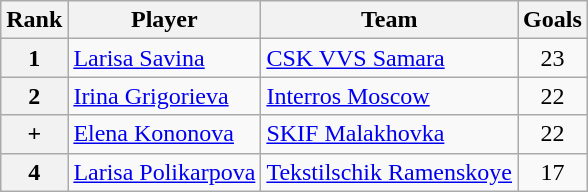<table class="wikitable">
<tr>
<th>Rank</th>
<th>Player</th>
<th>Team</th>
<th>Goals</th>
</tr>
<tr>
<th>1</th>
<td> <a href='#'>Larisa Savina</a></td>
<td><a href='#'>CSK VVS Samara</a></td>
<td align=center>23</td>
</tr>
<tr>
<th>2</th>
<td> <a href='#'>Irina Grigorieva</a></td>
<td><a href='#'>Interros Moscow</a></td>
<td align=center>22</td>
</tr>
<tr>
<th>+</th>
<td> <a href='#'>Elena Kononova</a></td>
<td><a href='#'>SKIF Malakhovka</a></td>
<td align=center>22</td>
</tr>
<tr>
<th>4</th>
<td> <a href='#'>Larisa Polikarpova</a></td>
<td><a href='#'>Tekstilschik Ramenskoye</a></td>
<td align=center>17</td>
</tr>
</table>
